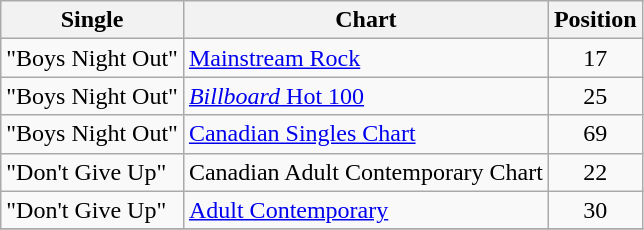<table class="wikitable">
<tr>
<th>Single</th>
<th>Chart</th>
<th>Position</th>
</tr>
<tr>
<td>"Boys Night Out"</td>
<td><a href='#'>Mainstream Rock</a></td>
<td align="center">17</td>
</tr>
<tr>
<td>"Boys Night Out"</td>
<td><a href='#'><em>Billboard</em> Hot 100</a></td>
<td align="center">25</td>
</tr>
<tr>
<td>"Boys Night Out"</td>
<td><a href='#'>Canadian Singles Chart</a></td>
<td align="center">69</td>
</tr>
<tr>
<td>"Don't Give Up"</td>
<td>Canadian Adult Contemporary Chart</td>
<td align="center">22</td>
</tr>
<tr>
<td>"Don't Give Up"</td>
<td><a href='#'>Adult Contemporary</a></td>
<td align="center">30</td>
</tr>
<tr>
</tr>
</table>
